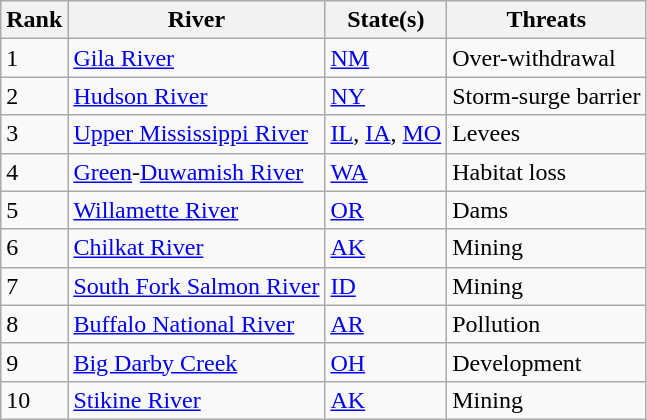<table class="wikitable sortable">
<tr>
<th>Rank</th>
<th>River</th>
<th>State(s)</th>
<th>Threats</th>
</tr>
<tr>
<td>1</td>
<td><a href='#'>Gila River</a></td>
<td><a href='#'>NM</a></td>
<td>Over-withdrawal</td>
</tr>
<tr>
<td>2</td>
<td><a href='#'>Hudson River</a></td>
<td><a href='#'>NY</a></td>
<td>Storm-surge barrier</td>
</tr>
<tr>
<td>3</td>
<td><a href='#'>Upper Mississippi River</a></td>
<td><a href='#'>IL</a>, <a href='#'>IA</a>, <a href='#'>MO</a></td>
<td>Levees</td>
</tr>
<tr>
<td>4</td>
<td><a href='#'>Green</a>-<a href='#'>Duwamish River</a></td>
<td><a href='#'>WA</a></td>
<td>Habitat loss</td>
</tr>
<tr>
<td>5</td>
<td><a href='#'>Willamette River</a></td>
<td><a href='#'>OR</a></td>
<td>Dams</td>
</tr>
<tr>
<td>6</td>
<td><a href='#'>Chilkat River</a></td>
<td><a href='#'>AK</a></td>
<td>Mining</td>
</tr>
<tr>
<td>7</td>
<td><a href='#'>South Fork Salmon River</a></td>
<td><a href='#'>ID</a></td>
<td>Mining</td>
</tr>
<tr>
<td>8</td>
<td><a href='#'>Buffalo National River</a></td>
<td><a href='#'>AR</a></td>
<td>Pollution</td>
</tr>
<tr>
<td>9</td>
<td><a href='#'>Big Darby Creek</a></td>
<td><a href='#'>OH</a></td>
<td>Development</td>
</tr>
<tr>
<td>10</td>
<td><a href='#'>Stikine River</a></td>
<td><a href='#'>AK</a></td>
<td>Mining</td>
</tr>
</table>
